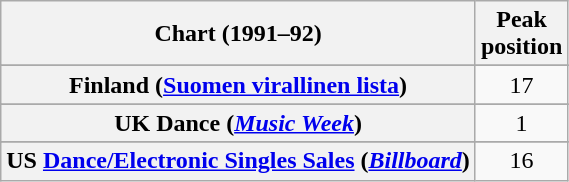<table class="wikitable sortable plainrowheaders" style="text-align:center">
<tr>
<th scope="col">Chart (1991–92)</th>
<th scope="col">Peak<br>position</th>
</tr>
<tr>
</tr>
<tr>
<th scope="row">Finland (<a href='#'>Suomen virallinen lista</a>)</th>
<td>17</td>
</tr>
<tr>
</tr>
<tr>
</tr>
<tr>
</tr>
<tr>
<th scope="row">UK Dance (<em><a href='#'>Music Week</a></em>)</th>
<td>1</td>
</tr>
<tr>
</tr>
<tr>
<th scope="row">US <a href='#'>Dance/Electronic Singles Sales</a> (<em><a href='#'>Billboard</a></em>)</th>
<td>16</td>
</tr>
</table>
